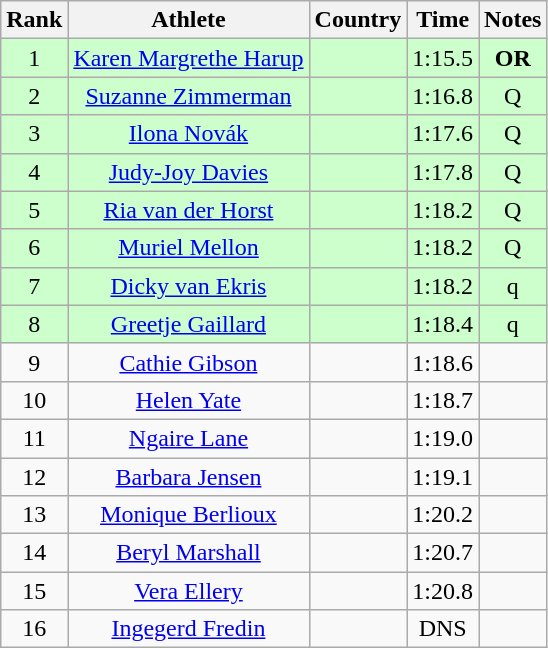<table class="wikitable sortable" style="text-align:center">
<tr>
<th>Rank</th>
<th>Athlete</th>
<th>Country</th>
<th>Time</th>
<th>Notes</th>
</tr>
<tr bgcolor=ccffcc>
<td>1</td>
<td><a href='#'>Karen Margrethe Harup</a></td>
<td align=left></td>
<td>1:15.5</td>
<td><strong>OR</strong></td>
</tr>
<tr bgcolor=ccffcc>
<td>2</td>
<td><a href='#'>Suzanne Zimmerman</a></td>
<td align=left></td>
<td>1:16.8</td>
<td>Q</td>
</tr>
<tr bgcolor=ccffcc>
<td>3</td>
<td><a href='#'>Ilona Novák</a></td>
<td align=left></td>
<td>1:17.6</td>
<td>Q</td>
</tr>
<tr bgcolor=ccffcc>
<td>4</td>
<td><a href='#'>Judy-Joy Davies</a></td>
<td align=left></td>
<td>1:17.8</td>
<td>Q</td>
</tr>
<tr bgcolor=ccffcc>
<td>5</td>
<td><a href='#'>Ria van der Horst</a></td>
<td align=left></td>
<td>1:18.2</td>
<td>Q</td>
</tr>
<tr bgcolor=ccffcc>
<td>6</td>
<td><a href='#'>Muriel Mellon</a></td>
<td align=left></td>
<td>1:18.2</td>
<td>Q</td>
</tr>
<tr bgcolor=ccffcc>
<td>7</td>
<td><a href='#'>Dicky van Ekris</a></td>
<td align=left></td>
<td>1:18.2</td>
<td>q</td>
</tr>
<tr bgcolor=ccffcc>
<td>8</td>
<td><a href='#'>Greetje Gaillard</a></td>
<td align=left></td>
<td>1:18.4</td>
<td>q</td>
</tr>
<tr>
<td>9</td>
<td><a href='#'>Cathie Gibson</a></td>
<td align=left></td>
<td>1:18.6</td>
<td></td>
</tr>
<tr>
<td>10</td>
<td><a href='#'>Helen Yate</a></td>
<td align=left></td>
<td>1:18.7</td>
<td></td>
</tr>
<tr>
<td>11</td>
<td><a href='#'>Ngaire Lane</a></td>
<td align=left></td>
<td>1:19.0</td>
<td></td>
</tr>
<tr>
<td>12</td>
<td><a href='#'>Barbara Jensen</a></td>
<td align=left></td>
<td>1:19.1</td>
<td></td>
</tr>
<tr>
<td>13</td>
<td><a href='#'>Monique Berlioux</a></td>
<td align=left></td>
<td>1:20.2</td>
<td></td>
</tr>
<tr>
<td>14</td>
<td><a href='#'>Beryl Marshall</a></td>
<td align=left></td>
<td>1:20.7</td>
<td></td>
</tr>
<tr>
<td>15</td>
<td><a href='#'>Vera Ellery</a></td>
<td align=left></td>
<td>1:20.8</td>
<td></td>
</tr>
<tr>
<td>16</td>
<td><a href='#'>Ingegerd Fredin</a></td>
<td align=left></td>
<td>DNS</td>
<td></td>
</tr>
</table>
